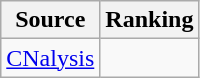<table class="wikitable" style="text-align:center">
<tr>
<th>Source</th>
<th>Ranking</th>
</tr>
<tr>
<td align=left><a href='#'>CNalysis</a></td>
<td></td>
</tr>
</table>
